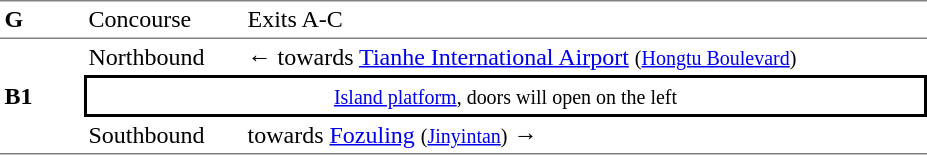<table table border=0 cellspacing=0 cellpadding=3>
<tr>
<td style="border-top:solid 1px gray;border-bottom:solid 1px gray;" width=50><strong>G</strong></td>
<td style="border-top:solid 1px gray;border-bottom:solid 1px gray;" width=100>Concourse</td>
<td style="border-top:solid 1px gray;border-bottom:solid 1px gray;" width=450>Exits A-C</td>
</tr>
<tr>
<td style="border-bottom:solid 1px gray;" rowspan=3><strong>B1</strong></td>
<td>Northbound</td>
<td>←  towards <a href='#'>Tianhe International Airport</a> <small>(<a href='#'>Hongtu Boulevard</a>)</small></td>
</tr>
<tr>
<td style="border-right:solid 2px black;border-left:solid 2px black;border-top:solid 2px black;border-bottom:solid 2px black;text-align:center;" colspan=2><small><a href='#'>Island platform</a>, doors will open on the left</small></td>
</tr>
<tr>
<td style="border-bottom:solid 1px gray;">Southbound</td>
<td style="border-bottom:solid 1px gray;"> towards <a href='#'>Fozuling</a> <small>(<a href='#'>Jinyintan</a>)</small> →</td>
</tr>
</table>
